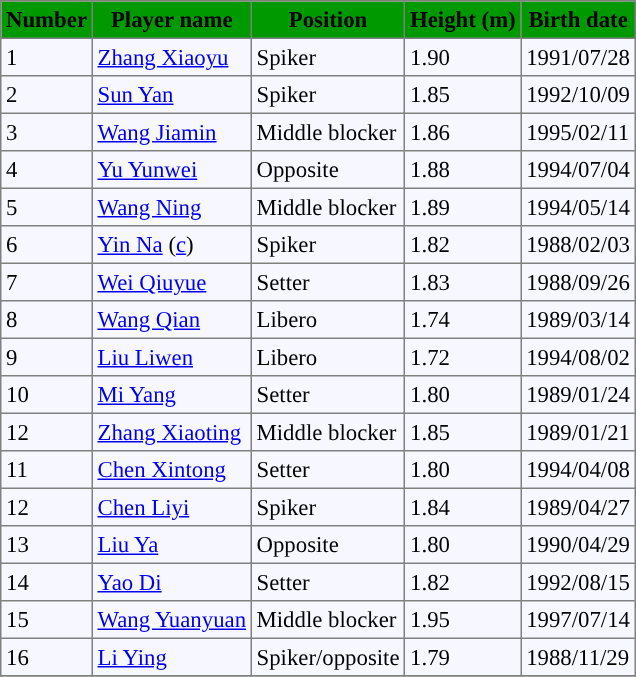<table bgcolor="#f7f8ff" cellpadding="3" cellspacing="0" border="1" style="font-size: 95%; border: gray solid 1px; border-collapse: collapse;">
<tr bgcolor="#009900">
<td align=center><strong>Number</strong></td>
<td align=center><strong>Player name</strong></td>
<td align=center><strong>Position</strong></td>
<td align=center><strong>Height (m)</strong></td>
<td align=center><strong>Birth date</strong></td>
</tr>
<tr align=left>
<td>1</td>
<td> <a href='#'>Zhang Xiaoyu</a></td>
<td>Spiker</td>
<td>1.90</td>
<td>1991/07/28</td>
</tr>
<tr align="left">
<td>2</td>
<td> <a href='#'>Sun Yan</a></td>
<td>Spiker</td>
<td>1.85</td>
<td>1992/10/09</td>
</tr>
<tr align="left">
<td>3</td>
<td> <a href='#'>Wang Jiamin</a></td>
<td>Middle blocker</td>
<td>1.86</td>
<td>1995/02/11</td>
</tr>
<tr align="left">
<td>4</td>
<td> <a href='#'>Yu Yunwei</a></td>
<td>Opposite</td>
<td>1.88</td>
<td>1994/07/04</td>
</tr>
<tr align="left">
<td>5</td>
<td> <a href='#'>Wang Ning</a></td>
<td>Middle blocker</td>
<td>1.89</td>
<td>1994/05/14</td>
</tr>
<tr align="left">
<td>6</td>
<td> <a href='#'>Yin Na</a> (<a href='#'>c</a>)</td>
<td>Spiker</td>
<td>1.82</td>
<td>1988/02/03</td>
</tr>
<tr align="left">
<td>7</td>
<td> <a href='#'>Wei Qiuyue</a></td>
<td>Setter</td>
<td>1.83</td>
<td>1988/09/26</td>
</tr>
<tr align="left">
<td>8</td>
<td> <a href='#'>Wang Qian</a></td>
<td>Libero</td>
<td>1.74</td>
<td>1989/03/14</td>
</tr>
<tr align="left">
<td>9</td>
<td> <a href='#'>Liu Liwen</a></td>
<td>Libero</td>
<td>1.72</td>
<td>1994/08/02</td>
</tr>
<tr align="left">
<td>10</td>
<td> <a href='#'>Mi Yang</a></td>
<td>Setter</td>
<td>1.80</td>
<td>1989/01/24</td>
</tr>
<tr align="left">
<td>12</td>
<td> <a href='#'>Zhang Xiaoting</a></td>
<td>Middle blocker</td>
<td>1.85</td>
<td>1989/01/21</td>
</tr>
<tr align="left">
<td>11</td>
<td> <a href='#'>Chen Xintong</a></td>
<td>Setter</td>
<td>1.80</td>
<td>1994/04/08</td>
</tr>
<tr align="left">
<td>12</td>
<td> <a href='#'>Chen Liyi</a></td>
<td>Spiker</td>
<td>1.84</td>
<td>1989/04/27</td>
</tr>
<tr align="left">
<td>13</td>
<td> <a href='#'>Liu Ya</a></td>
<td>Opposite</td>
<td>1.80</td>
<td>1990/04/29</td>
</tr>
<tr align="left">
<td>14</td>
<td> <a href='#'>Yao Di</a></td>
<td>Setter</td>
<td>1.82</td>
<td>1992/08/15</td>
</tr>
<tr align="left">
<td>15</td>
<td> <a href='#'>Wang Yuanyuan</a></td>
<td>Middle blocker</td>
<td>1.95</td>
<td>1997/07/14</td>
</tr>
<tr align="left">
<td>16</td>
<td> <a href='#'>Li Ying</a></td>
<td>Spiker/opposite</td>
<td>1.79</td>
<td>1988/11/29</td>
</tr>
<tr align="left">
</tr>
</table>
